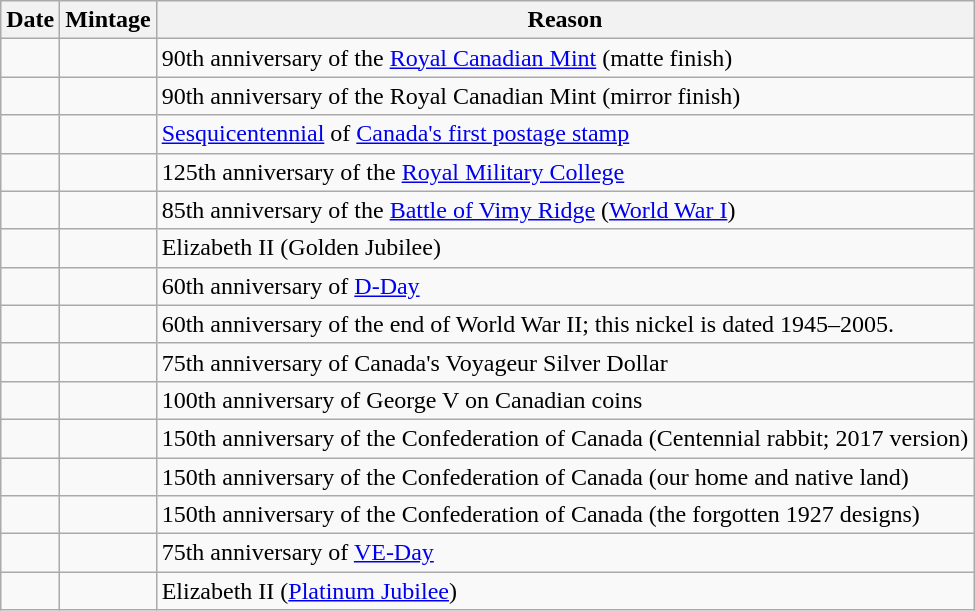<table class="wikitable sortable">
<tr>
<th>Date</th>
<th>Mintage</th>
<th class="unsortable">Reason</th>
</tr>
<tr>
<td></td>
<td></td>
<td>90th anniversary of the <a href='#'>Royal Canadian Mint</a> (matte finish)</td>
</tr>
<tr>
<td></td>
<td></td>
<td>90th anniversary of the Royal Canadian Mint (mirror finish)</td>
</tr>
<tr>
<td></td>
<td></td>
<td><a href='#'>Sesquicentennial</a> of <a href='#'>Canada's first postage stamp</a></td>
</tr>
<tr>
<td></td>
<td></td>
<td>125th anniversary of the <a href='#'>Royal Military College</a></td>
</tr>
<tr>
<td></td>
<td></td>
<td>85th anniversary of the <a href='#'>Battle of Vimy Ridge</a> (<a href='#'>World War I</a>)</td>
</tr>
<tr>
<td></td>
<td></td>
<td>Elizabeth II (Golden Jubilee)</td>
</tr>
<tr>
<td></td>
<td></td>
<td>60th anniversary of <a href='#'>D-Day</a></td>
</tr>
<tr>
<td></td>
<td></td>
<td>60th anniversary of the end of World War II; this nickel is dated 1945–2005.</td>
</tr>
<tr>
<td></td>
<td></td>
<td>75th anniversary of Canada's Voyageur Silver Dollar</td>
</tr>
<tr>
<td></td>
<td></td>
<td>100th anniversary of George V on Canadian coins</td>
</tr>
<tr>
<td></td>
<td></td>
<td>150th anniversary of the Confederation of Canada (Centennial rabbit; 2017 version)</td>
</tr>
<tr>
<td></td>
<td></td>
<td>150th anniversary of the Confederation of Canada (our home and native land)</td>
</tr>
<tr>
<td></td>
<td></td>
<td>150th anniversary of the Confederation of Canada (the forgotten 1927 designs)</td>
</tr>
<tr>
<td></td>
<td></td>
<td>75th anniversary of <a href='#'>VE-Day</a></td>
</tr>
<tr>
<td></td>
<td></td>
<td>Elizabeth II (<a href='#'>Platinum Jubilee</a>)</td>
</tr>
</table>
